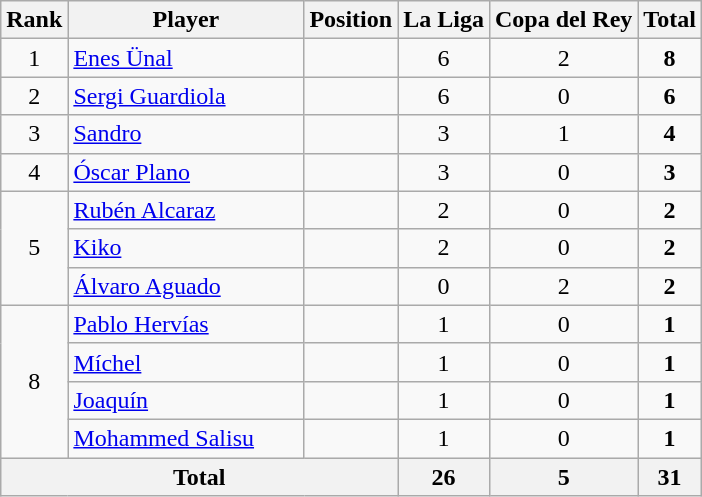<table class="wikitable">
<tr>
<th>Rank</th>
<th style="width:150px;">Player</th>
<th>Position</th>
<th>La Liga</th>
<th>Copa del Rey</th>
<th>Total</th>
</tr>
<tr>
<td align=center>1</td>
<td> <a href='#'>Enes Ünal</a></td>
<td align=center></td>
<td align=center>6</td>
<td align=center>2</td>
<td align=center><strong>8</strong></td>
</tr>
<tr>
<td align=center>2</td>
<td> <a href='#'>Sergi Guardiola</a></td>
<td align=center></td>
<td align=center>6</td>
<td align=center>0</td>
<td align=center><strong>6</strong></td>
</tr>
<tr>
<td align=center>3</td>
<td> <a href='#'>Sandro</a></td>
<td align=center></td>
<td align=center>3</td>
<td align=center>1</td>
<td align=center><strong>4</strong></td>
</tr>
<tr>
<td align=center>4</td>
<td> <a href='#'>Óscar Plano</a></td>
<td align=center></td>
<td align=center>3</td>
<td align=center>0</td>
<td align=center><strong>3</strong></td>
</tr>
<tr>
<td align=center rowspan=3>5</td>
<td> <a href='#'>Rubén Alcaraz</a></td>
<td align=center></td>
<td align=center>2</td>
<td align=center>0</td>
<td align=center><strong>2</strong></td>
</tr>
<tr>
<td> <a href='#'>Kiko</a></td>
<td align=center></td>
<td align=center>2</td>
<td align=center>0</td>
<td align=center><strong>2</strong></td>
</tr>
<tr>
<td> <a href='#'>Álvaro Aguado</a></td>
<td align=center></td>
<td align=center>0</td>
<td align=center>2</td>
<td align=center><strong>2</strong></td>
</tr>
<tr>
<td align=center rowspan=4>8</td>
<td> <a href='#'>Pablo Hervías</a></td>
<td align=center></td>
<td align=center>1</td>
<td align=center>0</td>
<td align=center><strong>1</strong></td>
</tr>
<tr>
<td> <a href='#'>Míchel</a></td>
<td align=center></td>
<td align=center>1</td>
<td align=center>0</td>
<td align=center><strong>1</strong></td>
</tr>
<tr>
<td> <a href='#'>Joaquín</a></td>
<td align=center></td>
<td align=center>1</td>
<td align=center>0</td>
<td align=center><strong>1</strong></td>
</tr>
<tr>
<td> <a href='#'>Mohammed Salisu</a></td>
<td align=center></td>
<td align=center>1</td>
<td align=center>0</td>
<td align=center><strong>1</strong></td>
</tr>
<tr>
<th align=center colspan=3>Total</th>
<th align=center>26</th>
<th align=center>5</th>
<th align=center>31</th>
</tr>
</table>
